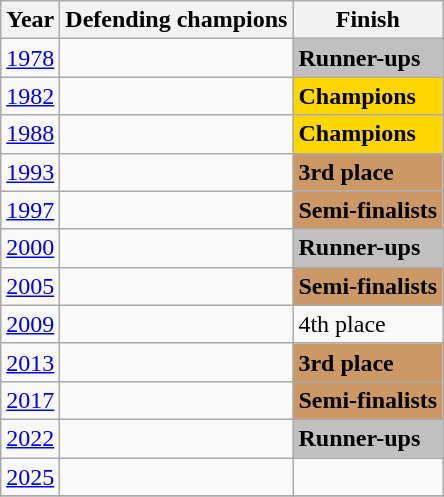<table class="wikitable">
<tr>
<th>Year</th>
<th>Defending champions</th>
<th>Finish</th>
</tr>
<tr>
<td><a href='#'>1978</a></td>
<td></td>
<td bgcolor=Silver><strong>Runner-ups</strong></td>
</tr>
<tr>
<td><a href='#'>1982</a></td>
<td></td>
<td bgcolor=Gold><strong>Champions</strong></td>
</tr>
<tr>
<td><a href='#'>1988</a></td>
<td></td>
<td bgcolor=Gold><strong>Champions</strong></td>
</tr>
<tr>
<td><a href='#'>1993</a></td>
<td></td>
<td bgcolor=#CC9966><strong>3rd place</strong></td>
</tr>
<tr>
<td><a href='#'>1997</a></td>
<td></td>
<td bgcolor=#CC9966><strong>Semi-finalists</strong></td>
</tr>
<tr>
<td><a href='#'>2000</a></td>
<td></td>
<td bgcolor=Silver><strong>Runner-ups</strong></td>
</tr>
<tr>
<td><a href='#'>2005</a></td>
<td></td>
<td bgcolor=#CC9966><strong>Semi-finalists</strong></td>
</tr>
<tr>
<td><a href='#'>2009</a></td>
<td></td>
<td>4th place</td>
</tr>
<tr>
<td><a href='#'>2013</a></td>
<td></td>
<td bgcolor=#CC9966><strong>3rd place</strong></td>
</tr>
<tr>
<td><a href='#'>2017</a></td>
<td></td>
<td bgcolor=#CC9966><strong>Semi-finalists</strong></td>
</tr>
<tr>
<td><a href='#'>2022</a></td>
<td></td>
<td bgcolor=Silver><strong>Runner-ups</strong></td>
</tr>
<tr>
<td><a href='#'>2025</a></td>
<td></td>
<td></td>
</tr>
<tr>
</tr>
</table>
